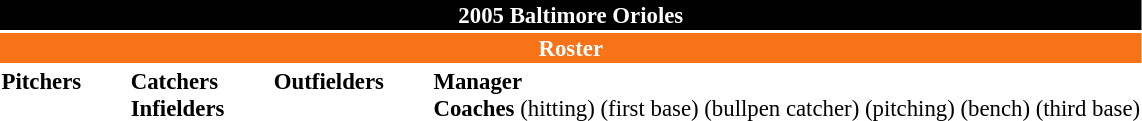<table class="toccolours" style="font-size: 95%;">
<tr>
<th colspan="10" style="background-color: black; color: #FFFFFF; text-align: center;">2005 Baltimore Orioles</th>
</tr>
<tr>
<td colspan="10" style="background-color: #F87217; color: white; text-align: center;"><strong>Roster</strong></td>
</tr>
<tr>
<td valign="top"><strong>Pitchers</strong><br>


















</td>
<td width="25px"></td>
<td valign="top"><strong>Catchers</strong><br>



<strong>Infielders</strong>




<br>


</td>
<td width="25px"></td>
<td valign="top"><strong>Outfielders</strong><br>











</td>
<td width="25px"></td>
<td valign="top"><strong>Manager</strong><br>

<strong>Coaches</strong>
 (hitting)
 (first base)
 (bullpen catcher)
 (pitching)
 (bench)
 (third base)</td>
</tr>
</table>
